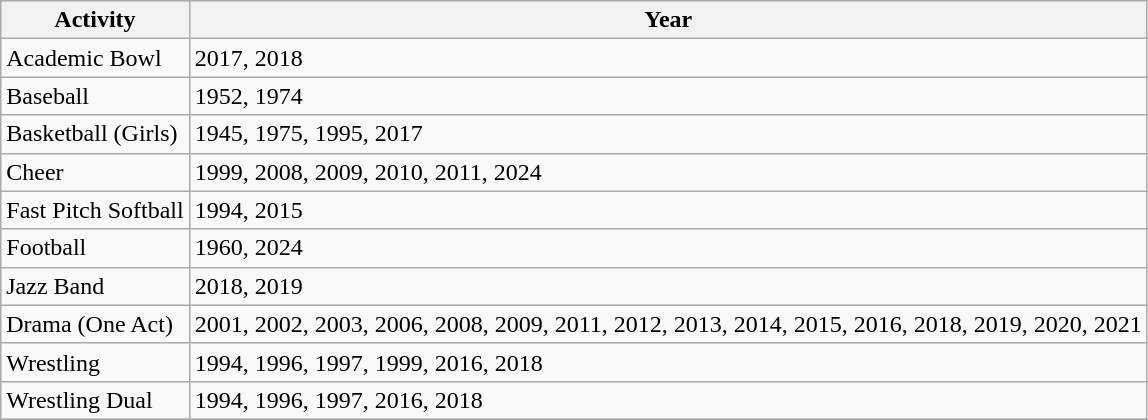<table class="wikitable">
<tr>
<th>Activity</th>
<th>Year</th>
</tr>
<tr>
<td>Academic Bowl</td>
<td>2017, 2018</td>
</tr>
<tr>
<td>Baseball</td>
<td>1952, 1974</td>
</tr>
<tr>
<td>Basketball (Girls)</td>
<td>1945, 1975, 1995, 2017</td>
</tr>
<tr>
<td>Cheer</td>
<td>1999, 2008, 2009, 2010, 2011, 2024</td>
</tr>
<tr>
<td>Fast Pitch Softball</td>
<td>1994, 2015</td>
</tr>
<tr>
<td>Football</td>
<td>1960, 2024</td>
</tr>
<tr>
<td>Jazz Band</td>
<td>2018, 2019</td>
</tr>
<tr>
<td>Drama (One Act)</td>
<td>2001, 2002, 2003, 2006, 2008, 2009, 2011, 2012, 2013, 2014, 2015, 2016, 2018, 2019, 2020, 2021</td>
</tr>
<tr>
<td>Wrestling</td>
<td>1994, 1996, 1997, 1999, 2016, 2018</td>
</tr>
<tr>
<td>Wrestling Dual</td>
<td>1994, 1996, 1997, 2016, 2018</td>
</tr>
<tr>
</tr>
</table>
